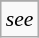<table class="wikitable floatright" style="font-size: 90%;">
<tr>
</tr>
<tr>
<td><em>see </em></td>
</tr>
</table>
